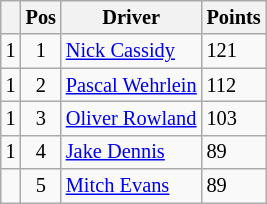<table class="wikitable" style="font-size: 85%;">
<tr>
<th></th>
<th>Pos</th>
<th>Driver</th>
<th>Points</th>
</tr>
<tr>
<td align="left"> 1</td>
<td align="center">1</td>
<td> <a href='#'>Nick Cassidy</a></td>
<td align="left">121</td>
</tr>
<tr>
<td align="left"> 1</td>
<td align="center">2</td>
<td> <a href='#'>Pascal Wehrlein</a></td>
<td align="left">112</td>
</tr>
<tr>
<td align="left"> 1</td>
<td align="center">3</td>
<td> <a href='#'>Oliver Rowland</a></td>
<td align="left">103</td>
</tr>
<tr>
<td align="left"> 1</td>
<td align="center">4</td>
<td> <a href='#'>Jake Dennis</a></td>
<td align="left">89</td>
</tr>
<tr>
<td align="left"></td>
<td align="center">5</td>
<td> <a href='#'>Mitch Evans</a></td>
<td align="left">89</td>
</tr>
</table>
